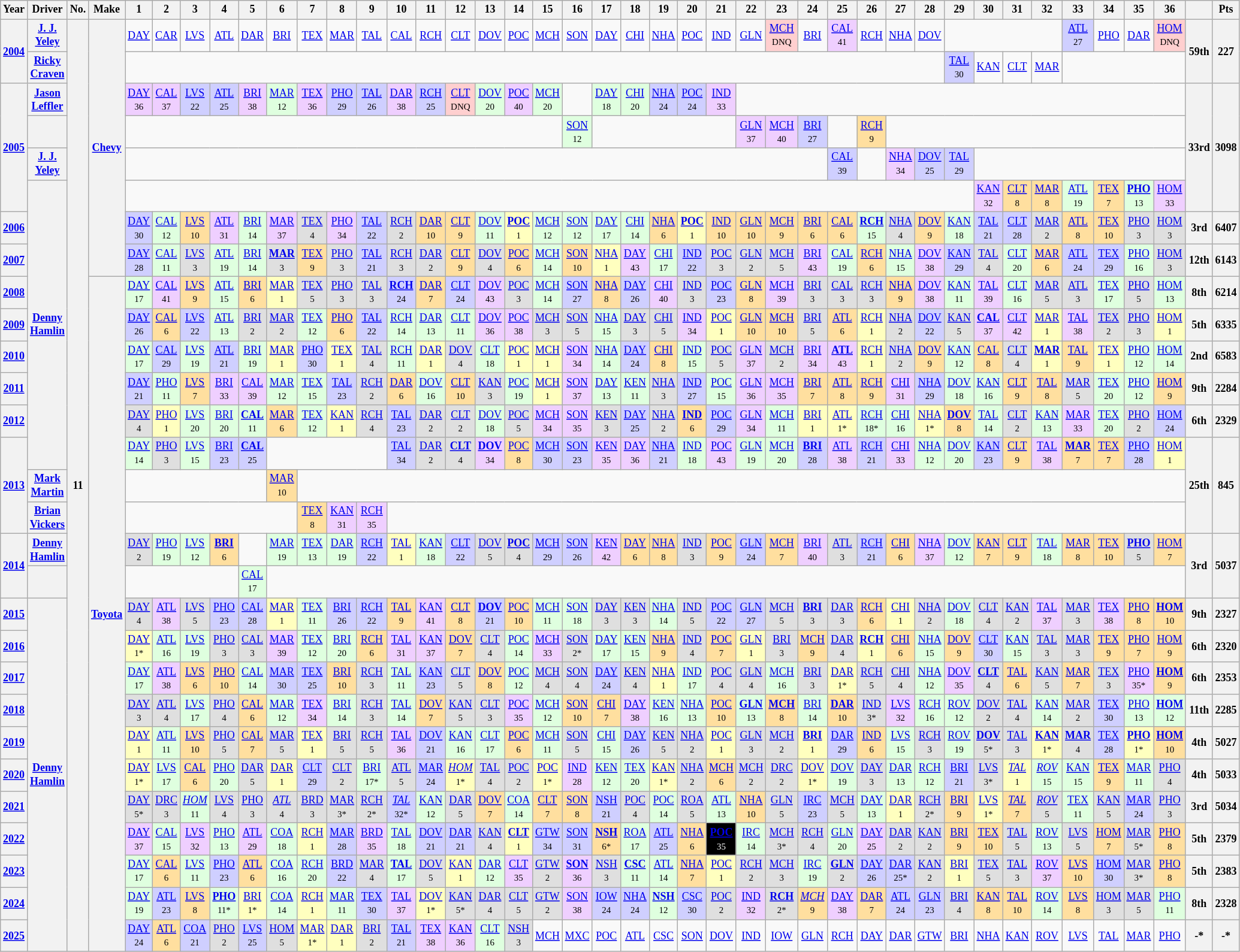<table class="wikitable" style="text-align:center; font-size:75%">
<tr>
<th>Year</th>
<th>Driver</th>
<th>No.</th>
<th>Make</th>
<th>1</th>
<th>2</th>
<th>3</th>
<th>4</th>
<th>5</th>
<th>6</th>
<th>7</th>
<th>8</th>
<th>9</th>
<th>10</th>
<th>11</th>
<th>12</th>
<th>13</th>
<th>14</th>
<th>15</th>
<th>16</th>
<th>17</th>
<th>18</th>
<th>19</th>
<th>20</th>
<th>21</th>
<th>22</th>
<th>23</th>
<th>24</th>
<th>25</th>
<th>26</th>
<th>27</th>
<th>28</th>
<th>29</th>
<th>30</th>
<th>31</th>
<th>32</th>
<th>33</th>
<th>34</th>
<th>35</th>
<th>36</th>
<th></th>
<th>Pts</th>
</tr>
<tr>
<th rowspan=2><a href='#'>2004</a></th>
<th><a href='#'>J. J. Yeley</a></th>
<th rowspan=33>11</th>
<th rowspan=8><a href='#'>Chevy</a></th>
<td><a href='#'>DAY</a></td>
<td><a href='#'>CAR</a></td>
<td><a href='#'>LVS</a></td>
<td><a href='#'>ATL</a></td>
<td><a href='#'>DAR</a></td>
<td><a href='#'>BRI</a></td>
<td><a href='#'>TEX</a></td>
<td><a href='#'>MAR</a></td>
<td><a href='#'>TAL</a></td>
<td><a href='#'>CAL</a></td>
<td><a href='#'>RCH</a></td>
<td><a href='#'>CLT</a></td>
<td><a href='#'>DOV</a></td>
<td><a href='#'>POC</a></td>
<td><a href='#'>MCH</a></td>
<td><a href='#'>SON</a></td>
<td><a href='#'>DAY</a></td>
<td><a href='#'>CHI</a></td>
<td><a href='#'>NHA</a></td>
<td><a href='#'>POC</a></td>
<td><a href='#'>IND</a></td>
<td><a href='#'>GLN</a></td>
<td style="background:#FFCFCF;"><a href='#'>MCH</a><br><small>DNQ</small></td>
<td><a href='#'>BRI</a></td>
<td style="background:#EFCFFF;"><a href='#'>CAL</a><br><small>41</small></td>
<td><a href='#'>RCH</a></td>
<td><a href='#'>NHA</a></td>
<td><a href='#'>DOV</a></td>
<td colspan="4"></td>
<td style="background:#CFCFFF;"><a href='#'>ATL</a><br><small>27</small></td>
<td><a href='#'>PHO</a></td>
<td><a href='#'>DAR</a></td>
<td style="background:#FFCFCF;"><a href='#'>HOM</a><br><small>DNQ</small></td>
<th rowspan=2>59th</th>
<th rowspan=2>227</th>
</tr>
<tr>
<th><a href='#'>Ricky Craven</a></th>
<td colspan=28></td>
<td style="background:#CFCFFF;"><a href='#'>TAL</a><br><small>30</small></td>
<td><a href='#'>KAN</a></td>
<td><a href='#'>CLT</a></td>
<td><a href='#'>MAR</a></td>
<td colspan="4"></td>
</tr>
<tr>
<th rowspan=4><a href='#'>2005</a></th>
<th><a href='#'>Jason Leffler</a></th>
<td style="background:#EFCFFF;"><a href='#'>DAY</a><br><small>36</small></td>
<td style="background:#EFCFFF;"><a href='#'>CAL</a><br><small>37</small></td>
<td style="background:#CFCFFF;"><a href='#'>LVS</a><br><small>22</small></td>
<td style="background:#CFCFFF;"><a href='#'>ATL</a><br><small>25</small></td>
<td style="background:#EFCFFF;"><a href='#'>BRI</a><br><small>38</small></td>
<td style="background:#DFFFDF;"><a href='#'>MAR</a><br><small>12</small></td>
<td style="background:#EFCFFF;"><a href='#'>TEX</a><br><small>36</small></td>
<td style="background:#CFCFFF;"><a href='#'>PHO</a><br><small>29</small></td>
<td style="background:#CFCFFF;"><a href='#'>TAL</a><br><small>26</small></td>
<td style="background:#EFCFFF;"><a href='#'>DAR</a><br><small>38</small></td>
<td style="background:#CFCFFF;"><a href='#'>RCH</a><br><small>25</small></td>
<td style="background:#FFCFCF;"><a href='#'>CLT</a><br><small>DNQ</small></td>
<td style="background:#DFFFDF;"><a href='#'>DOV</a><br><small>20</small></td>
<td style="background:#EFCFFF;"><a href='#'>POC</a><br><small>40</small></td>
<td style="background:#DFFFDF;"><a href='#'>MCH</a><br><small>20</small></td>
<td></td>
<td style="background:#DFFFDF;"><a href='#'>DAY</a><br><small>18</small></td>
<td style="background:#DFFFDF;"><a href='#'>CHI</a><br><small>20</small></td>
<td style="background:#CFCFFF;"><a href='#'>NHA</a><br><small>24</small></td>
<td style="background:#CFCFFF;"><a href='#'>POC</a><br><small>24</small></td>
<td style="background:#EFCFFF;"><a href='#'>IND</a><br><small>33</small></td>
<td colspan=15></td>
<th rowspan=4>33rd</th>
<th rowspan=4>3098</th>
</tr>
<tr>
<th></th>
<td colspan=15></td>
<td style="background:#DFFFDF;"><a href='#'>SON</a><br><small>12</small></td>
<td colspan=5></td>
<td style="background:#EFCFFF;"><a href='#'>GLN</a><br><small>37</small></td>
<td style="background:#EFCFFF;"><a href='#'>MCH</a><br><small>40</small></td>
<td style="background:#CFCFFF;"><a href='#'>BRI</a><br><small>27</small></td>
<td></td>
<td style="background:#FFDF9F;"><a href='#'>RCH</a><br><small>9</small></td>
<td colspan=10></td>
</tr>
<tr>
<th><a href='#'>J. J. Yeley</a></th>
<td colspan=24></td>
<td style="background:#CFCFFF;"><a href='#'>CAL</a><br><small>39</small></td>
<td></td>
<td style="background:#EFCFFF;"><a href='#'>NHA</a><br><small>34</small></td>
<td style="background:#CFCFFF;"><a href='#'>DOV</a><br><small>25</small></td>
<td style="background:#CFCFFF;"><a href='#'>TAL</a><br><small>29</small></td>
<td colspan=7></td>
</tr>
<tr>
<th rowspan=9><a href='#'>Denny Hamlin</a></th>
<td colspan=29></td>
<td style="background:#EFCFFF;"><a href='#'>KAN</a><br><small>32</small></td>
<td style="background:#FFDF9F;"><a href='#'>CLT</a><br><small>8</small></td>
<td style="background:#FFDF9F;"><a href='#'>MAR</a><br><small>8</small></td>
<td style="background:#DFFFDF;"><a href='#'>ATL</a><br><small>19</small></td>
<td style="background:#FFDF9F;"><a href='#'>TEX</a><br><small>7</small></td>
<td style="background:#DFFFDF;"><strong><a href='#'>PHO</a></strong><br><small>13</small></td>
<td style="background:#EFCFFF;"><a href='#'>HOM</a><br><small>33</small></td>
</tr>
<tr>
<th><a href='#'>2006</a></th>
<td style="background:#CFCFFF;"><a href='#'>DAY</a><br><small>30</small></td>
<td style="background:#DFFFDF;"><a href='#'>CAL</a><br><small>12</small></td>
<td style="background:#FFDF9F;"><a href='#'>LVS</a><br><small>10</small></td>
<td style="background:#EFCFFF;"><a href='#'>ATL</a><br><small>31</small></td>
<td style="background:#DFFFDF;"><a href='#'>BRI</a><br><small>14</small></td>
<td style="background:#EFCFFF;"><a href='#'>MAR</a><br><small>37</small></td>
<td style="background:#DFDFDF;"><a href='#'>TEX</a><br><small>4</small></td>
<td style="background:#EFCFFF;"><a href='#'>PHO</a><br><small>34</small></td>
<td style="background:#CFCFFF;"><a href='#'>TAL</a><br><small>22</small></td>
<td style="background:#DFDFDF;"><a href='#'>RCH</a><br><small>2</small></td>
<td style="background:#FFDF9F;"><a href='#'>DAR</a><br><small>10</small></td>
<td style="background:#FFDF9F;"><a href='#'>CLT</a><br><small>9</small></td>
<td style="background:#DFFFDF;"><a href='#'>DOV</a><br><small>11</small></td>
<td style="background:#FFFFBF;"><strong><a href='#'>POC</a></strong><br><small>1</small></td>
<td style="background:#DFFFDF;"><a href='#'>MCH</a><br><small>12</small></td>
<td style="background:#DFFFDF;"><a href='#'>SON</a><br><small>12</small></td>
<td style="background:#DFFFDF;"><a href='#'>DAY</a><br><small>17</small></td>
<td style="background:#DFFFDF;"><a href='#'>CHI</a><br><small>14</small></td>
<td style="background:#FFDF9F;"><a href='#'>NHA</a><br><small>6</small></td>
<td style="background:#FFFFBF;"><strong><a href='#'>POC</a></strong><br><small>1</small></td>
<td style="background:#FFDF9F;"><a href='#'>IND</a><br><small>10</small></td>
<td style="background:#FFDF9F;"><a href='#'>GLN</a><br><small>10</small></td>
<td style="background:#FFDF9F;"><a href='#'>MCH</a><br><small>9</small></td>
<td style="background:#FFDF9F;"><a href='#'>BRI</a><br><small>6</small></td>
<td style="background:#FFDF9F;"><a href='#'>CAL</a><br><small>6</small></td>
<td style="background:#DFFFDF;"><strong><a href='#'>RCH</a></strong><br><small>15</small></td>
<td style="background:#DFDFDF;"><a href='#'>NHA</a><br><small>4</small></td>
<td style="background:#FFDF9F;"><a href='#'>DOV</a><br><small>9</small></td>
<td style="background:#DFFFDF;"><a href='#'>KAN</a><br><small>18</small></td>
<td style="background:#CFCFFF;"><a href='#'>TAL</a><br><small>21</small></td>
<td style="background:#CFCFFF;"><a href='#'>CLT</a><br><small>28</small></td>
<td style="background:#DFDFDF;"><a href='#'>MAR</a><br><small>2</small></td>
<td style="background:#FFDF9F;"><a href='#'>ATL</a><br><small>8</small></td>
<td style="background:#FFDF9F;"><a href='#'>TEX</a><br><small>10</small></td>
<td style="background:#DFDFDF;"><a href='#'>PHO</a><br><small>3</small></td>
<td style="background:#DFDFDF;"><a href='#'>HOM</a><br><small>3</small></td>
<th>3rd</th>
<th>6407</th>
</tr>
<tr>
<th><a href='#'>2007</a></th>
<td style="background:#CFCFFF;"><a href='#'>DAY</a><br><small>28</small></td>
<td style="background:#DFFFDF;"><a href='#'>CAL</a><br><small>11</small></td>
<td style="background:#DFDFDF;"><a href='#'>LVS</a><br><small>3</small></td>
<td style="background:#DFFFDF;"><a href='#'>ATL</a><br><small>19</small></td>
<td style="background:#DFFFDF;"><a href='#'>BRI</a><br><small>14</small></td>
<td style="background:#DFDFDF;"><strong><a href='#'>MAR</a></strong><br><small>3</small></td>
<td style="background:#FFDF9F;"><a href='#'>TEX</a><br><small>9</small></td>
<td style="background:#DFDFDF;"><a href='#'>PHO</a><br><small>3</small></td>
<td style="background:#CFCFFF;"><a href='#'>TAL</a><br><small>21</small></td>
<td style="background:#DFDFDF;"><a href='#'>RCH</a><br><small>3</small></td>
<td style="background:#DFDFDF;"><a href='#'>DAR</a><br><small>2</small></td>
<td style="background:#FFDF9F;"><a href='#'>CLT</a><br><small>9</small></td>
<td style="background:#DFDFDF;"><a href='#'>DOV</a><br><small>4</small></td>
<td style="background:#FFDF9F;"><a href='#'>POC</a><br><small>6</small></td>
<td style="background:#DFFFDF;"><a href='#'>MCH</a><br><small>14</small></td>
<td style="background:#FFDF9F;"><a href='#'>SON</a><br><small>10</small></td>
<td style="background:#FFFFBF;"><a href='#'>NHA</a><br><small>1</small></td>
<td style="background:#EFCFFF;"><a href='#'>DAY</a><br><small>43</small></td>
<td style="background:#DFFFDF;"><a href='#'>CHI</a><br><small>17</small></td>
<td style="background:#CFCFFF;"><a href='#'>IND</a><br><small>22</small></td>
<td style="background:#DFDFDF;"><a href='#'>POC</a><br><small>3</small></td>
<td style="background:#DFDFDF;"><a href='#'>GLN</a><br><small>2</small></td>
<td style="background:#DFDFDF;"><a href='#'>MCH</a><br><small>5</small></td>
<td style="background:#EFCFFF;"><a href='#'>BRI</a><br><small>43</small></td>
<td style="background:#DFFFDF;"><a href='#'>CAL</a><br><small>19</small></td>
<td style="background:#FFDF9F;"><a href='#'>RCH</a><br><small>6</small></td>
<td style="background:#DFFFDF;"><a href='#'>NHA</a><br><small>15</small></td>
<td style="background:#EFCFFF;"><a href='#'>DOV</a><br><small>38</small></td>
<td style="background:#CFCFFF;"><a href='#'>KAN</a><br><small>29</small></td>
<td style="background:#DFDFDF;"><a href='#'>TAL</a><br><small>4</small></td>
<td style="background:#DFFFDF;"><a href='#'>CLT</a><br><small>20</small></td>
<td style="background:#FFDF9F;"><a href='#'>MAR</a><br><small>6</small></td>
<td style="background:#CFCFFF;"><a href='#'>ATL</a><br><small>24</small></td>
<td style="background:#CFCFFF;"><a href='#'>TEX</a><br><small>29</small></td>
<td style="background:#DFFFDF;"><a href='#'>PHO</a><br><small>16</small></td>
<td style="background:#DFDFDF;"><a href='#'>HOM</a><br><small>3</small></td>
<th>12th</th>
<th>6143</th>
</tr>
<tr>
<th><a href='#'>2008</a></th>
<th rowspan=21><a href='#'>Toyota</a></th>
<td style="background:#DFFFDF;"><a href='#'>DAY</a><br><small>17</small></td>
<td style="background:#EFCFFF;"><a href='#'>CAL</a><br><small>41</small></td>
<td style="background:#FFDF9F;"><a href='#'>LVS</a><br><small>9</small></td>
<td style="background:#DFFFDF;"><a href='#'>ATL</a><br><small>15</small></td>
<td style="background:#FFDF9F;"><a href='#'>BRI</a><br><small>6</small></td>
<td style="background:#FFFFBF;"><a href='#'>MAR</a><br><small>1</small></td>
<td style="background:#DFDFDF;"><a href='#'>TEX</a><br><small>5</small></td>
<td style="background:#DFDFDF;"><a href='#'>PHO</a><br><small>3</small></td>
<td style="background:#DFDFDF;"><a href='#'>TAL</a><br><small>3</small></td>
<td style="background:#CFCFFF;"><strong><a href='#'>RCH</a></strong><br><small>24</small></td>
<td style="background:#FFDF9F;"><a href='#'>DAR</a><br><small>7</small></td>
<td style="background:#CFCFFF;"><a href='#'>CLT</a><br><small>24</small></td>
<td style="background:#EFCFFF;"><a href='#'>DOV</a><br><small>43</small></td>
<td style="background:#DFDFDF;"><a href='#'>POC</a><br><small>3</small></td>
<td style="background:#DFFFDF;"><a href='#'>MCH</a><br><small>14</small></td>
<td style="background:#CFCFFF;"><a href='#'>SON</a><br><small>27</small></td>
<td style="background:#FFDF9F;"><a href='#'>NHA</a><br><small>8</small></td>
<td style="background:#CFCFFF;"><a href='#'>DAY</a><br><small>26</small></td>
<td style="background:#EFCFFF;"><a href='#'>CHI</a><br><small>40</small></td>
<td style="background:#DFDFDF;"><a href='#'>IND</a><br><small>3</small></td>
<td style="background:#CFCFFF;"><a href='#'>POC</a><br><small>23</small></td>
<td style="background:#FFDF9F;"><a href='#'>GLN</a><br><small>8</small></td>
<td style="background:#EFCFFF;"><a href='#'>MCH</a><br><small>39</small></td>
<td style="background:#DFDFDF;"><a href='#'>BRI</a><br><small>3</small></td>
<td style="background:#DFDFDF;"><a href='#'>CAL</a><br><small>3</small></td>
<td style="background:#DFDFDF;"><a href='#'>RCH</a><br><small>3</small></td>
<td style="background:#FFDF9F;"><a href='#'>NHA</a><br><small>9</small></td>
<td style="background:#EFCFFF;"><a href='#'>DOV</a><br><small>38</small></td>
<td style="background:#DFFFDF;"><a href='#'>KAN</a><br><small>11</small></td>
<td style="background:#EFCFFF;"><a href='#'>TAL</a><br><small>39</small></td>
<td style="background:#DFFFDF;"><a href='#'>CLT</a><br><small>16</small></td>
<td style="background:#DFDFDF;"><a href='#'>MAR</a><br><small>5</small></td>
<td style="background:#DFDFDF;"><a href='#'>ATL</a><br><small>3</small></td>
<td style="background:#DFFFDF;"><a href='#'>TEX</a><br><small>17</small></td>
<td style="background:#DFDFDF;"><a href='#'>PHO</a><br><small>5</small></td>
<td style="background:#DFFFDF;"><a href='#'>HOM</a><br><small>13</small></td>
<th>8th</th>
<th>6214</th>
</tr>
<tr>
<th><a href='#'>2009</a></th>
<td style="background:#CFCFFF;"><a href='#'>DAY</a><br><small>26</small></td>
<td style="background:#FFDF9F;"><a href='#'>CAL</a><br><small>6</small></td>
<td style="background:#CFCFFF;"><a href='#'>LVS</a><br><small>22</small></td>
<td style="background:#DFFFDF;"><a href='#'>ATL</a><br><small>13</small></td>
<td style="background:#DFDFDF;"><a href='#'>BRI</a><br><small>2</small></td>
<td style="background:#DFDFDF;"><a href='#'>MAR</a><br><small>2</small></td>
<td style="background:#DFFFDF;"><a href='#'>TEX</a><br><small>12</small></td>
<td style="background:#FFDF9F;"><a href='#'>PHO</a><br><small>6</small></td>
<td style="background:#CFCFFF;"><a href='#'>TAL</a><br><small>22</small></td>
<td style="background:#DFFFDF;"><a href='#'>RCH</a><br><small>14</small></td>
<td style="background:#DFFFDF;"><a href='#'>DAR</a><br><small>13</small></td>
<td style="background:#DFFFDF;"><a href='#'>CLT</a><br><small>11</small></td>
<td style="background:#EFCFFF;"><a href='#'>DOV</a><br><small>36</small></td>
<td style="background:#EFCFFF;"><a href='#'>POC</a><br><small>38</small></td>
<td style="background:#DFDFDF;"><a href='#'>MCH</a><br><small>3</small></td>
<td style="background:#DFDFDF;"><a href='#'>SON</a><br><small>5</small></td>
<td style="background:#DFFFDF;"><a href='#'>NHA</a><br><small>15</small></td>
<td style="background:#DFDFDF;"><a href='#'>DAY</a><br><small>3</small></td>
<td style="background:#DFDFDF;"><a href='#'>CHI</a><br><small>5</small></td>
<td style="background:#EFCFFF;"><a href='#'>IND</a><br><small>34</small></td>
<td style="background:#FFFFBF;"><a href='#'>POC</a><br><small>1</small></td>
<td style="background:#FFDF9F;"><a href='#'>GLN</a><br><small>10</small></td>
<td style="background:#FFDF9F;"><a href='#'>MCH</a><br><small>10</small></td>
<td style="background:#DFDFDF;"><a href='#'>BRI</a><br><small>5</small></td>
<td style="background:#FFDF9F;"><a href='#'>ATL</a><br><small>6</small></td>
<td style="background:#FFFFBF;"><a href='#'>RCH</a><br><small>1</small></td>
<td style="background:#DFDFDF;"><a href='#'>NHA</a><br><small>2</small></td>
<td style="background:#CFCFFF;"><a href='#'>DOV</a><br><small>22</small></td>
<td style="background:#DFDFDF;"><a href='#'>KAN</a><br><small>5</small></td>
<td style="background:#EFCFFF;"><strong><a href='#'>CAL</a></strong><br><small>37</small></td>
<td style="background:#EFCFFF;"><a href='#'>CLT</a><br><small>42</small></td>
<td style="background:#FFFFBF;"><a href='#'>MAR</a><br><small>1</small></td>
<td style="background:#EFCFFF;"><a href='#'>TAL</a><br><small>38</small></td>
<td style="background:#DFDFDF;"><a href='#'>TEX</a><br><small>2</small></td>
<td style="background:#DFDFDF;"><a href='#'>PHO</a><br><small>3</small></td>
<td style="background:#FFFFBF;"><a href='#'>HOM</a><br><small>1</small></td>
<th>5th</th>
<th>6335</th>
</tr>
<tr>
<th><a href='#'>2010</a></th>
<td style="background:#DFFFDF;"><a href='#'>DAY</a><br><small>17</small></td>
<td style="background:#CFCFFF;"><a href='#'>CAL</a><br><small>29</small></td>
<td style="background:#DFFFDF;"><a href='#'>LVS</a><br><small>19</small></td>
<td style="background:#CFCFFF;"><a href='#'>ATL</a><br><small>21</small></td>
<td style="background:#DFFFDF;"><a href='#'>BRI</a><br><small>19</small></td>
<td style="background:#FFFFBF;"><a href='#'>MAR</a><br><small>1</small></td>
<td style="background:#CFCFFF;"><a href='#'>PHO</a><br><small>30</small></td>
<td style="background:#FFFFBF;"><a href='#'>TEX</a><br><small>1</small></td>
<td style="background:#DFDFDF;"><a href='#'>TAL</a><br><small>4</small></td>
<td style="background:#DFFFDF;"><a href='#'>RCH</a><br><small>11</small></td>
<td style="background:#FFFFBF;"><a href='#'>DAR</a><br><small>1</small></td>
<td style="background:#DFDFDF;"><a href='#'>DOV</a><br><small>4</small></td>
<td style="background:#DFFFDF;"><a href='#'>CLT</a><br><small>18</small></td>
<td style="background:#FFFFBF;"><a href='#'>POC</a><br><small>1</small></td>
<td style="background:#FFFFBF;"><a href='#'>MCH</a><br><small>1</small></td>
<td style="background:#EFCFFF;"><a href='#'>SON</a><br><small>34</small></td>
<td style="background:#DFFFDF;"><a href='#'>NHA</a><br><small>14</small></td>
<td style="background:#CFCFFF;"><a href='#'>DAY</a><br><small>24</small></td>
<td style="background:#FFDF9F;"><a href='#'>CHI</a><br><small>8</small></td>
<td style="background:#DFFFDF;"><a href='#'>IND</a><br><small>15</small></td>
<td style="background:#DFDFDF;"><a href='#'>POC</a><br><small>5</small></td>
<td style="background:#EFCFFF;"><a href='#'>GLN</a><br><small>37</small></td>
<td style="background:#DFDFDF;"><a href='#'>MCH</a><br><small>2</small></td>
<td style="background:#EFCFFF;"><a href='#'>BRI</a><br><small>34</small></td>
<td style="background:#EFCFFF;"><strong><a href='#'>ATL</a></strong><br><small>43</small></td>
<td style="background:#FFFFBF;"><a href='#'>RCH</a><br><small>1</small></td>
<td style="background:#DFDFDF;"><a href='#'>NHA</a><br><small>2</small></td>
<td style="background:#FFDF9F;"><a href='#'>DOV</a><br><small>9</small></td>
<td style="background:#DFFFDF;"><a href='#'>KAN</a><br><small>12</small></td>
<td style="background:#FFDF9F;"><a href='#'>CAL</a><br><small>8</small></td>
<td style="background:#DFDFDF;"><a href='#'>CLT</a><br><small>4</small></td>
<td style="background:#FFFFBF;"><strong><a href='#'>MAR</a></strong><br><small>1</small></td>
<td style="background:#FFDF9F;"><a href='#'>TAL</a><br><small>9</small></td>
<td style="background:#FFFFBF;"><a href='#'>TEX</a><br><small>1</small></td>
<td style="background:#DFFFDF;"><a href='#'>PHO</a><br><small>12</small></td>
<td style="background:#DFFFDF;"><a href='#'>HOM</a><br><small>14</small></td>
<th>2nd</th>
<th>6583</th>
</tr>
<tr>
<th><a href='#'>2011</a></th>
<td style="background:#CFCFFF;"><a href='#'>DAY</a><br><small>21</small></td>
<td style="background:#DFFFDF;"><a href='#'>PHO</a><br><small>11</small></td>
<td style="background:#FFDF9F;"><a href='#'>LVS</a><br><small>7</small></td>
<td style="background:#EFCFFF;"><a href='#'>BRI</a><br><small>33</small></td>
<td style="background:#EFCFFF;"><a href='#'>CAL</a><br><small>39</small></td>
<td style="background:#DFFFDF;"><a href='#'>MAR</a><br><small>12</small></td>
<td style="background:#DFFFDF;"><a href='#'>TEX</a><br><small>15</small></td>
<td style="background:#CFCFFF;"><a href='#'>TAL</a><br><small>23</small></td>
<td style="background:#DFDFDF;"><a href='#'>RCH</a><br><small>2</small></td>
<td style="background:#FFDF9F;"><a href='#'>DAR</a><br><small>6</small></td>
<td style="background:#DFFFDF;"><a href='#'>DOV</a><br><small>16</small></td>
<td style="background:#FFDF9F;"><a href='#'>CLT</a><br><small>10</small></td>
<td style="background:#DFDFDF;"><a href='#'>KAN</a><br><small>3</small></td>
<td style="background:#DFFFDF;"><a href='#'>POC</a><br><small>19</small></td>
<td style="background:#FFFFBF;"><a href='#'>MCH</a><br><small>1</small></td>
<td style="background:#EFCFFF;"><a href='#'>SON</a><br><small>37</small></td>
<td style="background:#DFFFDF;"><a href='#'>DAY</a><br><small>13</small></td>
<td style="background:#DFFFDF;"><a href='#'>KEN</a><br><small>11</small></td>
<td style="background:#DFDFDF;"><a href='#'>NHA</a><br><small>3</small></td>
<td style="background:#CFCFFF;"><a href='#'>IND</a><br><small>27</small></td>
<td style="background:#DFFFDF;"><a href='#'>POC</a><br><small>15</small></td>
<td style="background:#EFCFFF;"><a href='#'>GLN</a><br><small>36</small></td>
<td style="background:#EFCFFF;"><a href='#'>MCH</a><br><small>35</small></td>
<td style="background:#FFDF9F;"><a href='#'>BRI</a><br><small>7</small></td>
<td style="background:#FFDF9F;"><a href='#'>ATL</a><br><small>8</small></td>
<td style="background:#FFDF9F;"><a href='#'>RCH</a><br><small>9</small></td>
<td style="background:#EFCFFF;"><a href='#'>CHI</a><br><small>31</small></td>
<td style="background:#CFCFFF;"><a href='#'>NHA</a><br><small>29</small></td>
<td style="background:#DFFFDF;"><a href='#'>DOV</a><br><small>18</small></td>
<td style="background:#DFFFDF;"><a href='#'>KAN</a><br><small>16</small></td>
<td style="background:#FFDF9F;"><a href='#'>CLT</a><br><small>9</small></td>
<td style="background:#FFDF9F;"><a href='#'>TAL</a><br><small>8</small></td>
<td style="background:#DFDFDF;"><a href='#'>MAR</a><br><small>5</small></td>
<td style="background:#DFFFDF;"><a href='#'>TEX</a><br><small>20</small></td>
<td style="background:#DFFFDF;"><a href='#'>PHO</a><br><small>12</small></td>
<td style="background:#FFDF9F;"><a href='#'>HOM</a><br><small>9</small></td>
<th>9th</th>
<th>2284</th>
</tr>
<tr>
<th><a href='#'>2012</a></th>
<td style="background:#DFDFDF;"><a href='#'>DAY</a><br><small>4</small></td>
<td style="background:#FFFFBF;"><a href='#'>PHO</a><br><small>1</small></td>
<td style="background:#DFFFDF;"><a href='#'>LVS</a><br><small>20</small></td>
<td style="background:#DFFFDF;"><a href='#'>BRI</a><br><small>20</small></td>
<td style="background:#DFFFDF;"><strong><a href='#'>CAL</a></strong><br><small>11</small></td>
<td style="background:#FFDF9F;"><a href='#'>MAR</a><br><small>6</small></td>
<td style="background:#DFFFDF;"><a href='#'>TEX</a><br><small>12</small></td>
<td style="background:#FFFFBF;"><a href='#'>KAN</a><br><small>1</small></td>
<td style="background:#DFDFDF;"><a href='#'>RCH</a><br><small>4</small></td>
<td style="background:#CFCFFF;"><a href='#'>TAL</a><br><small>23</small></td>
<td style="background:#DFDFDF;"><a href='#'>DAR</a><br><small>2</small></td>
<td style="background:#DFDFDF;"><a href='#'>CLT</a><br><small>2</small></td>
<td style="background:#DFFFDF;"><a href='#'>DOV</a><br><small>18</small></td>
<td style="background:#DFDFDF;"><a href='#'>POC</a><br><small>5</small></td>
<td style="background:#EFCFFF;"><a href='#'>MCH</a><br><small>34</small></td>
<td style="background:#EFCFFF;"><a href='#'>SON</a><br><small>35</small></td>
<td style="background:#DFDFDF;"><a href='#'>KEN</a><br><small>3</small></td>
<td style="background:#CFCFFF;"><a href='#'>DAY</a><br><small>25</small></td>
<td style="background:#DFDFDF;"><a href='#'>NHA</a><br><small>2</small></td>
<td style="background:#FFDF9F;"><strong><a href='#'>IND</a></strong><br><small>6</small></td>
<td style="background:#CFCFFF;"><a href='#'>POC</a><br><small>29</small></td>
<td style="background:#EFCFFF;"><a href='#'>GLN</a><br><small>34</small></td>
<td style="background:#DFFFDF;"><a href='#'>MCH</a><br><small>11</small></td>
<td style="background:#FFFFBF;"><a href='#'>BRI</a><br><small>1</small></td>
<td style="background:#FFFFBF;"><a href='#'>ATL</a><br><small>1*</small></td>
<td style="background:#DFFFDF;"><a href='#'>RCH</a><br><small>18*</small></td>
<td style="background:#DFFFDF;"><a href='#'>CHI</a><br><small>16</small></td>
<td style="background:#FFFFBF;"><a href='#'>NHA</a><br><small>1*</small></td>
<td style="background:#FFDF9F;"><strong><a href='#'>DOV</a></strong><br><small>8</small></td>
<td style="background:#DFFFDF;"><a href='#'>TAL</a><br><small>14</small></td>
<td style="background:#DFDFDF;"><a href='#'>CLT</a><br><small>2</small></td>
<td style="background:#DFFFDF;"><a href='#'>KAN</a><br><small>13</small></td>
<td style="background:#EFCFFF;"><a href='#'>MAR</a><br><small>33</small></td>
<td style="background:#DFFFDF;"><a href='#'>TEX</a><br><small>20</small></td>
<td style="background:#DFDFDF;"><a href='#'>PHO</a><br><small>2</small></td>
<td style="background:#CFCFFF;"><a href='#'>HOM</a><br><small>24</small></td>
<th>6th</th>
<th>2329</th>
</tr>
<tr>
<th rowspan=3><a href='#'>2013</a></th>
<td style="background:#DFFFDF;"><a href='#'>DAY</a><br><small>14</small></td>
<td style="background:#DFDFDF;"><a href='#'>PHO</a><br><small>3</small></td>
<td style="background:#DFFFDF;"><a href='#'>LVS</a><br><small>15</small></td>
<td style="background:#CFCFFF;"><a href='#'>BRI</a><br><small>23</small></td>
<td style="background:#CFCFFF;"><strong><a href='#'>CAL</a></strong><br><small>25</small></td>
<td colspan=4></td>
<td style="background:#CFCFFF;"><a href='#'>TAL</a><br><small>34</small></td>
<td style="background:#DFDFDF;"><a href='#'>DAR</a><br><small>2</small></td>
<td style="background:#DFDFDF;"><strong><a href='#'>CLT</a></strong><br><small>4</small></td>
<td style="background:#EFCFFF;"><strong><a href='#'>DOV</a></strong><br><small>34</small></td>
<td style="background:#FFDF9F;"><a href='#'>POC</a><br><small>8</small></td>
<td style="background:#CFCFFF;"><a href='#'>MCH</a><br><small>30</small></td>
<td style="background:#CFCFFF;"><a href='#'>SON</a><br><small>23</small></td>
<td style="background:#EFCFFF;"><a href='#'>KEN</a><br><small>35</small></td>
<td style="background:#EFCFFF;"><a href='#'>DAY</a><br><small>36</small></td>
<td style="background:#CFCFFF;"><a href='#'>NHA</a><br><small>21</small></td>
<td style="background:#DFFFDF;"><a href='#'>IND</a><br><small>18</small></td>
<td style="background:#EFCFFF;"><a href='#'>POC</a><br><small>43</small></td>
<td style="background:#DFFFDF;"><a href='#'>GLN</a><br><small>19</small></td>
<td style="background:#DFFFDF;"><a href='#'>MCH</a><br><small>20</small></td>
<td style="background:#CFCFFF;"><strong><a href='#'>BRI</a></strong><br><small>28</small></td>
<td style="background:#EFCFFF;"><a href='#'>ATL</a><br><small>38</small></td>
<td style="background:#CFCFFF;"><a href='#'>RCH</a><br><small>21</small></td>
<td style="background:#EFCFFF;"><a href='#'>CHI</a><br><small>33</small></td>
<td style="background:#DFFFDF;"><a href='#'>NHA</a><br><small>12</small></td>
<td style="background:#DFFFDF;"><a href='#'>DOV</a><br><small>20</small></td>
<td style="background:#CFCFFF;"><a href='#'>KAN</a><br><small>23</small></td>
<td style="background:#FFDF9F;"><a href='#'>CLT</a><br><small>9</small></td>
<td style="background:#EFCFFF;"><a href='#'>TAL</a><br><small>38</small></td>
<td style="background:#FFDF9F;"><strong><a href='#'>MAR</a></strong><br><small>7</small></td>
<td style="background:#FFDF9F;"><a href='#'>TEX</a><br><small>7</small></td>
<td style="background:#CFCFFF;"><a href='#'>PHO</a><br><small>28</small></td>
<td style="background:#FFFFBF;"><a href='#'>HOM</a><br><small>1</small></td>
<th rowspan=3>25th</th>
<th rowspan=3>845</th>
</tr>
<tr>
<th><a href='#'>Mark Martin</a></th>
<td colspan=5></td>
<td style="background:#FFDF9F;"><a href='#'>MAR</a><br><small>10</small></td>
<td colspan=30></td>
</tr>
<tr>
<th><a href='#'>Brian Vickers</a></th>
<td colspan=6></td>
<td style="background:#FFDF9F;"><a href='#'>TEX</a><br><small>8</small></td>
<td style="background:#EFCFFF;"><a href='#'>KAN</a><br><small>31</small></td>
<td style="background:#EFCFFF;"><a href='#'>RCH</a><br><small>35</small></td>
<td colspan=27></td>
</tr>
<tr>
<th rowspan=2><a href='#'>2014</a></th>
<th><a href='#'>Denny Hamlin</a></th>
<td style="background:#DFDFDF;"><a href='#'>DAY</a><br><small>2</small></td>
<td style="background:#DFFFDF;"><a href='#'>PHO</a><br><small>19</small></td>
<td style="background:#DFFFDF;"><a href='#'>LVS</a><br><small>12</small></td>
<td style="background:#FFDF9F;"><strong><a href='#'>BRI</a></strong><br><small>6</small></td>
<td></td>
<td style="background:#DFFFDF;"><a href='#'>MAR</a><br><small>19</small></td>
<td style="background:#DFFFDF;"><a href='#'>TEX</a><br><small>13</small></td>
<td style="background:#DFFFDF;"><a href='#'>DAR</a><br><small>19</small></td>
<td style="background:#CFCFFF;"><a href='#'>RCH</a><br><small>22</small></td>
<td style="background:#FFFFBF;"><a href='#'>TAL</a><br><small>1</small></td>
<td style="background:#DFFFDF;"><a href='#'>KAN</a><br><small>18</small></td>
<td style="background:#CFCFFF;"><a href='#'>CLT</a><br><small>22</small></td>
<td style="background:#DFDFDF;"><a href='#'>DOV</a><br><small>5</small></td>
<td style="background:#DFDFDF;"><strong><a href='#'>POC</a></strong><br><small>4</small></td>
<td style="background:#CFCFFF;"><a href='#'>MCH</a><br><small>29</small></td>
<td style="background:#CFCFFF;"><a href='#'>SON</a><br><small>26</small></td>
<td style="background:#EFCFFF;"><a href='#'>KEN</a><br><small>42</small></td>
<td style="background:#FFDF9F;"><a href='#'>DAY</a><br><small>6</small></td>
<td style="background:#FFDF9F;"><a href='#'>NHA</a><br><small>8</small></td>
<td style="background:#DFDFDF;"><a href='#'>IND</a><br><small>3</small></td>
<td style="background:#FFDF9F;"><a href='#'>POC</a><br><small>9</small></td>
<td style="background:#CFCFFF;"><a href='#'>GLN</a><br><small>24</small></td>
<td style="background:#FFDF9F;"><a href='#'>MCH</a><br><small>7</small></td>
<td style="background:#EFCFFF;"><a href='#'>BRI</a><br><small>40</small></td>
<td style="background:#DFDFDF;"><a href='#'>ATL</a><br><small>3</small></td>
<td style="background:#CFCFFF;"><a href='#'>RCH</a><br><small>21</small></td>
<td style="background:#FFDF9F;"><a href='#'>CHI</a><br><small>6</small></td>
<td style="background:#EFCFFF;"><a href='#'>NHA</a><br><small>37</small></td>
<td style="background:#DFFFDF;"><a href='#'>DOV</a><br><small>12</small></td>
<td style="background:#FFDF9F;"><a href='#'>KAN</a><br><small>7</small></td>
<td style="background:#FFDF9F;"><a href='#'>CLT</a><br><small>9</small></td>
<td style="background:#DFFFDF;"><a href='#'>TAL</a><br><small>18</small></td>
<td style="background:#FFDF9F;"><a href='#'>MAR</a><br><small>8</small></td>
<td style="background:#FFDF9F;"><a href='#'>TEX</a><br><small>10</small></td>
<td style="background:#DFDFDF;"><strong><a href='#'>PHO</a></strong><br><small>5</small></td>
<td style="background:#FFDF9F;"><a href='#'>HOM</a><br><small>7</small></td>
<th rowspan=2>3rd</th>
<th rowspan=2>5037</th>
</tr>
<tr>
<th></th>
<td colspan=4></td>
<td style="background:#DFFFDF;"><a href='#'>CAL</a><br><small>17</small></td>
<td colspan=31></td>
</tr>
<tr>
<th><a href='#'>2015</a></th>
<th rowspan=11><a href='#'>Denny Hamlin</a></th>
<td style="background:#DFDFDF;"><a href='#'>DAY</a><br><small>4</small></td>
<td style="background:#EFCFFF;"><a href='#'>ATL</a><br><small>38</small></td>
<td style="background:#DFDFDF;"><a href='#'>LVS</a><br><small>5</small></td>
<td style="background:#CFCFFF;"><a href='#'>PHO</a><br><small>23</small></td>
<td style="background:#CFCFFF;"><a href='#'>CAL</a><br><small>28</small></td>
<td style="background:#FFFFBF;"><a href='#'>MAR</a><br><small>1</small></td>
<td style="background:#DFFFDF;"><a href='#'>TEX</a><br><small>11</small></td>
<td style="background:#CFCFFF;"><a href='#'>BRI</a><br><small>26</small></td>
<td style="background:#CFCFFF;"><a href='#'>RCH</a><br><small>22</small></td>
<td style="background:#FFDF9F;"><a href='#'>TAL</a><br><small>9</small></td>
<td style="background:#EFCFFF;"><a href='#'>KAN</a><br><small>41</small></td>
<td style="background:#FFDF9F;"><a href='#'>CLT</a><br><small>8</small></td>
<td style="background:#CFCFFF;"><strong><a href='#'>DOV</a></strong><br><small>21</small></td>
<td style="background:#FFDF9F;"><a href='#'>POC</a><br><small>10</small></td>
<td style="background:#DFFFDF;"><a href='#'>MCH</a><br><small>11</small></td>
<td style="background:#DFFFDF;"><a href='#'>SON</a><br><small>18</small></td>
<td style="background:#DFDFDF;"><a href='#'>DAY</a><br><small>3</small></td>
<td style="background:#DFDFDF;"><a href='#'>KEN</a><br><small>3</small></td>
<td style="background:#DFFFDF;"><a href='#'>NHA</a><br><small>14</small></td>
<td style="background:#DFDFDF;"><a href='#'>IND</a><br><small>5</small></td>
<td style="background:#CFCFFF;"><a href='#'>POC</a><br><small>22</small></td>
<td style="background:#CFCFFF;"><a href='#'>GLN</a><br><small>27</small></td>
<td style="background:#DFDFDF;"><a href='#'>MCH</a><br><small>5</small></td>
<td style="background:#DFDFDF;"><strong><a href='#'>BRI</a></strong><br><small>3</small></td>
<td style="background:#DFDFDF;"><a href='#'>DAR</a><br><small>3</small></td>
<td style="background:#FFDF9F;"><a href='#'>RCH</a><br><small>6</small></td>
<td style="background:#FFFFBF;"><a href='#'>CHI</a><br><small>1</small></td>
<td style="background:#DFDFDF;"><a href='#'>NHA</a><br><small>2</small></td>
<td style="background:#DFFFDF;"><a href='#'>DOV</a><br><small>18</small></td>
<td style="background:#DFDFDF;"><a href='#'>CLT</a><br><small>4</small></td>
<td style="background:#DFDFDF;"><a href='#'>KAN</a><br><small>2</small></td>
<td style="background:#EFCFFF;"><a href='#'>TAL</a><br><small>37</small></td>
<td style="background:#DFDFDF;"><a href='#'>MAR</a><br><small>3</small></td>
<td style="background:#EFCFFF;"><a href='#'>TEX</a><br><small>38</small></td>
<td style="background:#FFDF9F;"><a href='#'>PHO</a><br><small>8</small></td>
<td style="background:#FFDF9F;"><strong><a href='#'>HOM</a></strong><br><small>10</small></td>
<th>9th</th>
<th>2327</th>
</tr>
<tr>
<th><a href='#'>2016</a></th>
<td style="background:#FFFFBF;"><a href='#'>DAY</a><br><small>1*</small></td>
<td style="background:#DFFFDF;"><a href='#'>ATL</a><br><small>16</small></td>
<td style="background:#DFFFDF;"><a href='#'>LVS</a><br><small>19</small></td>
<td style="background:#DFDFDF;"><a href='#'>PHO</a><br><small>3</small></td>
<td style="background:#DFDFDF;"><a href='#'>CAL</a><br><small>3</small></td>
<td style="background:#EFCFFF;"><a href='#'>MAR</a><br><small>39</small></td>
<td style="background:#DFFFDF;"><a href='#'>TEX</a><br><small>12</small></td>
<td style="background:#DFFFDF;"><a href='#'>BRI</a><br><small>20</small></td>
<td style="background:#FFDF9F;"><a href='#'>RCH</a><br><small>6</small></td>
<td style="background:#EFCFFF;"><a href='#'>TAL</a><br><small>31</small></td>
<td style="background:#EFCFFF;"><a href='#'>KAN</a><br><small>37</small></td>
<td style="background:#FFDF9F;"><a href='#'>DOV</a><br><small>7</small></td>
<td style="background:#DFDFDF;"><a href='#'>CLT</a><br><small>4</small></td>
<td style="background:#DFFFDF;"><a href='#'>POC</a><br><small>14</small></td>
<td style="background:#EFCFFF;"><a href='#'>MCH</a><br><small>33</small></td>
<td style="background:#DFDFDF;"><a href='#'>SON</a><br><small>2*</small></td>
<td style="background:#DFFFDF;"><a href='#'>DAY</a><br><small>17</small></td>
<td style="background:#DFFFDF;"><a href='#'>KEN</a><br><small>15</small></td>
<td style="background:#FFDF9F;"><a href='#'>NHA</a><br><small>9</small></td>
<td style="background:#DFDFDF;"><a href='#'>IND</a><br><small>4</small></td>
<td style="background:#FFDF9F;"><a href='#'>POC</a><br><small>7</small></td>
<td style="background:#FFFFBF;"><a href='#'>GLN</a><br><small>1</small></td>
<td style="background:#DFDFDF;"><a href='#'>BRI</a><br><small>3</small></td>
<td style="background:#FFDF9F;"><a href='#'>MCH</a><br><small>9</small></td>
<td style="background:#DFDFDF;"><a href='#'>DAR</a><br><small>4</small></td>
<td style="background:#FFFFBF;"><strong><a href='#'>RCH</a></strong><br><small>1</small></td>
<td style="background:#FFDF9F;"><a href='#'>CHI</a><br><small>6</small></td>
<td style="background:#DFFFDF;"><a href='#'>NHA</a><br><small>15</small></td>
<td style="background:#FFDF9F;"><a href='#'>DOV</a><br><small>9</small></td>
<td style="background:#CFCFFF;"><a href='#'>CLT</a><br><small>30</small></td>
<td style="background:#DFFFDF;"><a href='#'>KAN</a><br><small>15</small></td>
<td style="background:#DFDFDF;"><a href='#'>TAL</a><br><small>3</small></td>
<td style="background:#DFDFDF;"><a href='#'>MAR</a><br><small>3</small></td>
<td style="background:#FFDF9F;"><a href='#'>TEX</a><br><small>9</small></td>
<td style="background:#FFDF9F;"><a href='#'>PHO</a><br><small>7</small></td>
<td style="background:#FFDF9F;"><a href='#'>HOM</a><br><small>9</small></td>
<th>6th</th>
<th>2320</th>
</tr>
<tr>
<th><a href='#'>2017</a></th>
<td style="background:#DFFFDF;"><a href='#'>DAY</a><br><small>17</small></td>
<td style="background:#EFCFFF;"><a href='#'>ATL</a><br><small>38</small></td>
<td style="background:#FFDF9F;"><a href='#'>LVS</a><br><small>6</small></td>
<td style="background:#FFDF9F;"><a href='#'>PHO</a><br><small>10</small></td>
<td style="background:#DFFFDF;"><a href='#'>CAL</a><br><small>14</small></td>
<td style="background:#CFCFFF;"><a href='#'>MAR</a><br><small>30</small></td>
<td style="background:#CFCFFF;"><a href='#'>TEX</a><br><small>25</small></td>
<td style="background:#FFDF9F;"><a href='#'>BRI</a><br><small>10</small></td>
<td style="background:#DFDFDF;"><a href='#'>RCH</a><br><small>3</small></td>
<td style="background:#DFFFDF;"><a href='#'>TAL</a><br><small>11</small></td>
<td style="background:#CFCFFF;"><a href='#'>KAN</a><br><small>23</small></td>
<td style="background:#DFDFDF;"><a href='#'>CLT</a><br><small>5</small></td>
<td style="background:#FFDF9F;"><a href='#'>DOV</a><br><small>8</small></td>
<td style="background:#DFFFDF;"><a href='#'>POC</a><br><small>12</small></td>
<td style="background:#DFDFDF;"><a href='#'>MCH</a><br><small>4</small></td>
<td style="background:#DFDFDF;"><a href='#'>SON</a><br><small>4</small></td>
<td style="background:#CFCFFF;"><a href='#'>DAY</a><br><small>24</small></td>
<td style="background:#DFDFDF;"><a href='#'>KEN</a><br><small>4</small></td>
<td style="background:#FFFFBF;"><a href='#'>NHA</a><br><small>1</small></td>
<td style="background:#DFFFDF;"><a href='#'>IND</a><br><small>17</small></td>
<td style="background:#DFDFDF;"><a href='#'>POC</a><br><small>4</small></td>
<td style="background:#DFDFDF;"><a href='#'>GLN</a><br><small>4</small></td>
<td style="background:#DFFFDF;"><a href='#'>MCH</a><br><small>16</small></td>
<td style="background:#DFDFDF;"><a href='#'>BRI</a><br><small>3</small></td>
<td style="background:#FFFFBF;"><a href='#'>DAR</a><br><small>1*</small></td>
<td style="background:#DFDFDF;"><a href='#'>RCH</a><br><small>5</small></td>
<td style="background:#DFDFDF;"><a href='#'>CHI</a><br><small>4</small></td>
<td style="background:#DFFFDF;"><a href='#'>NHA</a><br><small>12</small></td>
<td style="background:#EFCFFF;"><a href='#'>DOV</a><br><small>35</small></td>
<td style="background:#DFDFDF;"><strong><a href='#'>CLT</a></strong><br><small>4</small></td>
<td style="background:#FFDF9F;"><a href='#'>TAL</a><br><small>6</small></td>
<td style="background:#DFDFDF;"><a href='#'>KAN</a><br><small>5</small></td>
<td style="background:#FFDF9F;"><a href='#'>MAR</a><br><small>7</small></td>
<td style="background:#DFDFDF;"><a href='#'>TEX</a><br><small>3</small></td>
<td style="background:#EFCFFF;"><a href='#'>PHO</a><br><small>35*</small></td>
<td style="background:#FFDF9F;"><strong><a href='#'>HOM</a></strong><br><small>9</small></td>
<th>6th</th>
<th>2353</th>
</tr>
<tr>
<th><a href='#'>2018</a></th>
<td style="background:#DFDFDF;"><a href='#'>DAY</a><br><small>3</small></td>
<td style="background:#DFDFDF;"><a href='#'>ATL</a><br><small>4</small></td>
<td style="background:#DFFFDF;"><a href='#'>LVS</a><br><small>17</small></td>
<td style="background:#DFDFDF;"><a href='#'>PHO</a><br><small>4</small></td>
<td style="background:#FFDF9F;"><a href='#'>CAL</a><br><small>6</small></td>
<td style="background:#DFFFDF;"><a href='#'>MAR</a><br><small>12</small></td>
<td style="background:#EFCFFF;"><a href='#'>TEX</a><br><small>34</small></td>
<td style="background:#DFFFDF;"><a href='#'>BRI</a><br><small>14</small></td>
<td style="background:#DFDFDF;"><a href='#'>RCH</a><br><small>3</small></td>
<td style="background:#DFFFDF;"><a href='#'>TAL</a><br><small>14</small></td>
<td style="background:#FFDF9F;"><a href='#'>DOV</a><br><small>7</small></td>
<td style="background:#DFDFDF;"><a href='#'>KAN</a><br><small>5</small></td>
<td style="background:#DFDFDF;"><a href='#'>CLT</a><br><small>3</small></td>
<td style="background:#EFCFFF;"><a href='#'>POC</a><br><small>35</small></td>
<td style="background:#DFFFDF;"><a href='#'>MCH</a><br><small>12</small></td>
<td style="background:#FFDF9F;"><a href='#'>SON</a><br><small>10</small></td>
<td style="background:#FFDF9F;"><a href='#'>CHI</a><br><small>7</small></td>
<td style="background:#EFCFFF;"><a href='#'>DAY</a><br><small>38</small></td>
<td style="background:#DFFFDF;"><a href='#'>KEN</a><br><small>16</small></td>
<td style="background:#DFFFDF;"><a href='#'>NHA</a><br><small>13</small></td>
<td style="background:#FFDF9F;"><a href='#'>POC</a><br><small>10</small></td>
<td style="background:#DFFFDF;"><strong><a href='#'>GLN</a></strong><br><small>13</small></td>
<td style="background:#FFDF9F;"><strong><a href='#'>MCH</a></strong><br><small>8</small></td>
<td style="background:#DFFFDF;"><a href='#'>BRI</a><br><small>14</small></td>
<td style="background:#FFDF9F;"><strong><a href='#'>DAR</a></strong><br><small>10</small></td>
<td style="background:#DFDFDF;"><a href='#'>IND</a><br><small>3*</small></td>
<td style="background:#EFCFFF;"><a href='#'>LVS</a><br><small>32</small></td>
<td style="background:#DFFFDF;"><a href='#'>RCH</a><br><small>16</small></td>
<td style="background:#DFFFDF;"><a href='#'>ROV</a><br><small>12</small></td>
<td style="background:#DFDFDF;"><a href='#'>DOV</a><br><small>2</small></td>
<td style="background:#DFDFDF;"><a href='#'>TAL</a><br><small>4</small></td>
<td style="background:#DFFFDF;"><a href='#'>KAN</a><br><small>14</small></td>
<td style="background:#DFDFDF;"><a href='#'>MAR</a><br><small>2</small></td>
<td style="background:#CFCFFF;"><a href='#'>TEX</a><br><small>30</small></td>
<td style="background:#DFFFDF;"><a href='#'>PHO</a><br><small>13</small></td>
<td style="background:#DFFFDF;"><strong><a href='#'>HOM</a></strong><br><small>12</small></td>
<th>11th</th>
<th>2285</th>
</tr>
<tr>
<th><a href='#'>2019</a></th>
<td style="background:#FFFFBF;"><a href='#'>DAY</a><br><small>1</small></td>
<td style="background:#DFFFDF;"><a href='#'>ATL</a><br><small>11</small></td>
<td style="background:#FFDF9F;"><a href='#'>LVS</a><br><small>10</small></td>
<td style="background:#DFDFDF;"><a href='#'>PHO</a><br><small>5</small></td>
<td style="background:#FFDF9F;"><a href='#'>CAL</a><br><small>7</small></td>
<td style="background:#DFDFDF;"><a href='#'>MAR</a><br><small>5</small></td>
<td style="background:#FFFFBF;"><a href='#'>TEX</a><br><small>1</small></td>
<td style="background:#DFDFDF;"><a href='#'>BRI</a><br><small>5</small></td>
<td style="background:#DFDFDF;"><a href='#'>RCH</a><br><small>5</small></td>
<td style="background:#EFCFFF;"><a href='#'>TAL</a><br><small>36</small></td>
<td style="background:#CFCFFF;"><a href='#'>DOV</a><br><small>21</small></td>
<td style="background:#DFFFDF;"><a href='#'>KAN</a><br><small>16</small></td>
<td style="background:#DFFFDF;"><a href='#'>CLT</a><br><small>17</small></td>
<td style="background:#FFDF9F;"><a href='#'>POC</a><br><small>6</small></td>
<td style="background:#DFFFDF;"><a href='#'>MCH</a><br><small>11</small></td>
<td style="background:#DFDFDF;"><a href='#'>SON</a><br><small>5</small></td>
<td style="background:#DFFFDF;"><a href='#'>CHI</a><br><small>15</small></td>
<td style="background:#CFCFFF;"><a href='#'>DAY</a><br><small>26</small></td>
<td style="background:#DFDFDF;"><a href='#'>KEN</a><br><small>5</small></td>
<td style="background:#DFDFDF;"><a href='#'>NHA</a><br><small>2</small></td>
<td style="background:#FFFFBF;"><a href='#'>POC</a><br><small>1</small></td>
<td style="background:#DFDFDF;"><a href='#'>GLN</a><br><small>3</small></td>
<td style="background:#DFDFDF;"><a href='#'>MCH</a><br><small>2</small></td>
<td style="background:#FFFFBF;"><strong><a href='#'>BRI</a></strong><br><small>1</small></td>
<td style="background:#CFCFFF;"><a href='#'>DAR</a><br><small>29</small></td>
<td style="background:#FFDF9F;"><a href='#'>IND</a><br><small>6</small></td>
<td style="background:#DFFFDF;"><a href='#'>LVS</a><br><small>15</small></td>
<td style="background:#DFDFDF;"><a href='#'>RCH</a><br><small>3</small></td>
<td style="background:#DFFFDF;"><a href='#'>ROV</a><br><small>19</small></td>
<td style="background:#DFDFDF;"><strong><a href='#'>DOV</a></strong><br><small>5*</small></td>
<td style="background:#DFDFDF;"><a href='#'>TAL</a><br><small>3</small></td>
<td style="background:#FFFFBF;"><strong><a href='#'>KAN</a></strong><br><small>1*</small></td>
<td style="background:#DFDFDF;"><strong><a href='#'>MAR</a></strong><br><small>4</small></td>
<td style="background:#CFCFFF;"><a href='#'>TEX</a><br><small>28</small></td>
<td style="background:#FFFFBF;"><strong><a href='#'>PHO</a></strong><br><small>1*</small></td>
<td style="background:#FFDF9F;"><strong><a href='#'>HOM</a></strong><br><small>10</small></td>
<th>4th</th>
<th>5027</th>
</tr>
<tr>
<th><a href='#'>2020</a></th>
<td style="background:#FFFFBF;"><a href='#'>DAY</a><br><small>1*</small></td>
<td style="background:#DFFFDF;"><a href='#'>LVS</a><br><small>17</small></td>
<td style="background:#FFDF9F;"><a href='#'>CAL</a><br><small>6</small></td>
<td style="background:#DFFFDF;"><a href='#'>PHO</a><br><small>20</small></td>
<td style="background:#DFDFDF;"><a href='#'>DAR</a><br><small>5</small></td>
<td style="background:#FFFFBF;"><a href='#'>DAR</a><br><small>1</small></td>
<td style="background:#CFCFFF;"><a href='#'>CLT</a><br><small>29</small></td>
<td style="background:#DFDFDF;"><a href='#'>CLT</a><br><small>2</small></td>
<td style="background:#DFFFDF;"><a href='#'>BRI</a><br><small>17*</small></td>
<td style="background:#DFDFDF;"><a href='#'>ATL</a><br><small>5</small></td>
<td style="background:#CFCFFF;"><a href='#'>MAR</a><br><small>24</small></td>
<td style="background:#FFFFBF;"><em><a href='#'>HOM</a></em><br><small>1*</small></td>
<td style="background:#DFDFDF;"><a href='#'>TAL</a><br><small>4</small></td>
<td style="background:#DFDFDF;"><a href='#'>POC</a><br><small>2</small></td>
<td style="background:#FFFFBF;"><a href='#'>POC</a><br><small>1*</small></td>
<td style="background:#EFCFFF;"><a href='#'>IND</a><br><small>28</small></td>
<td style="background:#DFFFDF;"><a href='#'>KEN</a><br><small>12</small></td>
<td style="background:#DFFFDF;"><a href='#'>TEX</a><br><small>20</small></td>
<td style="background:#FFFFBF;"><a href='#'>KAN</a><br><small>1*</small></td>
<td style="background:#DFDFDF;"><a href='#'>NHA</a><br><small>2</small></td>
<td style="background:#FFDF9F;"><a href='#'>MCH</a><br><small>6</small></td>
<td style="background:#DFDFDF;"><a href='#'>MCH</a><br><small>2</small></td>
<td style="background:#DFDFDF;"><a href='#'>DRC</a><br><small>2</small></td>
<td style="background:#FFFFBF;"><a href='#'>DOV</a><br><small>1*</small></td>
<td style="background:#DFFFDF;"><a href='#'>DOV</a><br><small>19</small></td>
<td style="background:#DFDFDF;"><a href='#'>DAY</a><br><small>3</small></td>
<td style="background:#DFFFDF;"><a href='#'>DAR</a><br><small>13</small></td>
<td style="background:#DFFFDF;"><a href='#'>RCH</a><br><small>12</small></td>
<td style="background:#CFCFFF;"><a href='#'>BRI</a><br><small>21</small></td>
<td style="background:#DFDFDF;"><a href='#'>LVS</a><br><small>3*</small></td>
<td style="background:#FFFFBF;"><em><a href='#'>TAL</a></em><br><small>1</small></td>
<td style="background:#DFFFDF;"><em><a href='#'>ROV</a></em><br><small>15</small></td>
<td style="background:#DFFFDF;"><a href='#'>KAN</a><br><small>15</small></td>
<td style="background:#FFDF9F;"><a href='#'>TEX</a><br><small>9</small></td>
<td style="background:#DFFFDF;"><a href='#'>MAR</a><br><small>11</small></td>
<td style="background:#DFDFDF;"><a href='#'>PHO</a><br><small>4</small></td>
<th>4th</th>
<th>5033</th>
</tr>
<tr>
<th><a href='#'>2021</a></th>
<td style="background:#DFDFDF;"><a href='#'>DAY</a><br><small>5*</small></td>
<td style="background:#DFDFDF;"><a href='#'>DRC</a><br><small>3</small></td>
<td style="background:#DFFFDF;"><em><a href='#'>HOM</a></em><br><small>11</small></td>
<td style="background:#DFDFDF;"><a href='#'>LVS</a><br><small>4</small></td>
<td style="background:#DFDFDF;"><a href='#'>PHO</a><br><small>3</small></td>
<td style="background:#DFDFDF;"><em><a href='#'>ATL</a></em><br><small>4</small></td>
<td style="background:#DFDFDF;"><a href='#'>BRD</a><br><small>3</small></td>
<td style="background:#DFDFDF;"><a href='#'>MAR</a><br><small>3*</small></td>
<td style="background:#DFDFDF;"><a href='#'>RCH</a><br><small>2*</small></td>
<td style="background:#CFCFFF;"><em><a href='#'>TAL</a></em><br><small>32*</small></td>
<td style="background:#DFFFDF;"><a href='#'>KAN</a><br><small>12</small></td>
<td style="background:#DFDFDF;"><a href='#'>DAR</a><br><small>5</small></td>
<td style="background:#FFDF9F;"><a href='#'>DOV</a><br><small>7</small></td>
<td style="background:#DFFFDF;"><a href='#'>COA</a><br><small>14</small></td>
<td style="background:#FFDF9F;"><a href='#'>CLT</a><br><small>7</small></td>
<td style="background:#FFDF9F;"><a href='#'>SON</a><br><small>8</small></td>
<td style="background:#CFCFFF;"><a href='#'>NSH</a><br><small>21</small></td>
<td style="background:#DFDFDF;"><a href='#'>POC</a><br><small>4</small></td>
<td style="background:#DFFFDF;"><a href='#'>POC</a><br><small>14</small></td>
<td style="background:#DFDFDF;"><a href='#'>ROA</a><br><small>5</small></td>
<td style="background:#DFFFDF;"><a href='#'>ATL</a><br><small>13</small></td>
<td style="background:#FFDF9F;"><a href='#'>NHA</a><br><small>10</small></td>
<td style="background:#DFDFDF;"><a href='#'>GLN</a><br><small>5</small></td>
<td style="background:#CFCFFF;"><a href='#'>IRC</a><br><small>23</small></td>
<td style="background:#DFDFDF;"><a href='#'>MCH</a><br><small>5</small></td>
<td style="background:#DFFFDF;"><a href='#'>DAY</a><br><small>13</small></td>
<td style="background:#FFFFBF;"><a href='#'>DAR</a><br><small>1</small></td>
<td style="background:#DFDFDF;"><a href='#'>RCH</a><br><small>2*</small></td>
<td style="background:#FFDF9F;"><a href='#'>BRI</a><br><small>9</small></td>
<td style="background:#FFFFBF;"><a href='#'>LVS</a><br><small>1*</small></td>
<td style="background:#FFDF9F;"><em><a href='#'>TAL</a></em><br><small>7</small></td>
<td style="background:#DFDFDF;"><em><a href='#'>ROV</a></em><br><small>5</small></td>
<td style="background:#DFFFDF;"><a href='#'>TEX</a><br><small>11</small></td>
<td style="background:#DFDFDF;"><a href='#'>KAN</a><br><small>5</small></td>
<td style="background:#CFCFFF;"><a href='#'>MAR</a><br><small>24</small></td>
<td style="background:#DFDFDF;"><a href='#'>PHO</a><br><small>3</small></td>
<th>3rd</th>
<th>5034</th>
</tr>
<tr>
<th><a href='#'>2022</a></th>
<td style="background:#EFCFFF;"><a href='#'>DAY</a><br><small>37</small></td>
<td style="background:#DFFFDF;"><a href='#'>CAL</a><br><small>15</small></td>
<td style="background:#EFCFFF;"><a href='#'>LVS</a><br><small>32</small></td>
<td style="background:#DFFFDF;"><a href='#'>PHO</a><br><small>13</small></td>
<td style="background:#EFCFFF;"><a href='#'>ATL</a><br><small>29</small></td>
<td style="background:#DFFFDF;"><a href='#'>COA</a><br><small>18</small></td>
<td style="background:#FFFFBF;"><a href='#'>RCH</a><br><small>1</small></td>
<td style="background:#CFCFFF;"><a href='#'>MAR</a><br><small>28</small></td>
<td style="background:#EFCFFF;"><a href='#'>BRD</a><br><small>35</small></td>
<td style="background:#DFFFDF;"><a href='#'>TAL</a><br><small>18</small></td>
<td style="background:#CFCFFF;"><a href='#'>DOV</a><br><small>21</small></td>
<td style="background:#CFCFFF;"><a href='#'>DAR</a><br><small>21</small></td>
<td style="background:#DFDFDF;"><a href='#'>KAN</a><br><small>4</small></td>
<td style="background:#FFFFBF;"><strong><a href='#'>CLT</a></strong><br><small>1</small></td>
<td style="background:#CFCFFF;"><a href='#'>GTW</a><br><small>34</small></td>
<td style="background:#CFCFFF;"><a href='#'>SON</a><br><small>31</small></td>
<td style="background:#FFDF9F;"><strong><a href='#'>NSH</a></strong><br><small>6*</small></td>
<td style="background:#DFFFDF;"><a href='#'>ROA</a><br><small>17</small></td>
<td style="background:#CFCFFF;"><a href='#'>ATL</a><br><small>25</small></td>
<td style="background:#FFDF9F;"><a href='#'>NHA</a><br><small>6</small></td>
<td style="background:#000000;color:white"><strong><a href='#'><span>POC</span></a></strong><br><small>35</small></td>
<td style="background:#DFFFDF;"><a href='#'>IRC</a><br><small>14</small></td>
<td style="background:#DFDFDF;"><a href='#'>MCH</a><br><small>3*</small></td>
<td style="background:#DFDFDF;"><a href='#'>RCH</a><br><small>4</small></td>
<td style="background:#DFFFDF;"><a href='#'>GLN</a><br><small>20</small></td>
<td style="background:#EFCFFF;"><a href='#'>DAY</a><br><small>25</small></td>
<td style="background:#DFDFDF;"><a href='#'>DAR</a><br><small>2</small></td>
<td style="background:#DFDFDF;"><a href='#'>KAN</a><br><small>2</small></td>
<td style="background:#FFDF9F;"><a href='#'>BRI</a><br><small>9</small></td>
<td style="background:#FFDF9F;"><a href='#'>TEX</a><br><small>10</small></td>
<td style="background:#DFDFDF;"><a href='#'>TAL</a><br><small>5</small></td>
<td style="background:#DFFFDF;"><a href='#'>ROV</a><br><small>13</small></td>
<td style="background:#DFDFDF;"><a href='#'>LVS</a><br><small>5</small></td>
<td style="background:#FFDF9F;"><a href='#'>HOM</a><br><small>7</small></td>
<td style="background:#DFDFDF;"><a href='#'>MAR</a><br><small>5*</small></td>
<td style="background:#FFDF9F;"><a href='#'>PHO</a><br><small>8</small></td>
<th>5th</th>
<th>2379</th>
</tr>
<tr>
<th><a href='#'>2023</a></th>
<td style="background:#DFFFDF;"><a href='#'>DAY</a><br><small>17</small></td>
<td style="background:#FFDF9F;"><a href='#'>CAL</a><br><small>6</small></td>
<td style="background:#DFFFDF;"><a href='#'>LVS</a><br><small>11</small></td>
<td style="background:#CFCFFF;"><a href='#'>PHO</a><br><small>23</small></td>
<td style="background:#FFDF9F;"><a href='#'>ATL</a><br><small>6</small></td>
<td style="background:#DFFFDF;"><a href='#'>COA</a><br><small>16</small></td>
<td style="background:#DFFFDF;"><a href='#'>RCH</a><br><small>20</small></td>
<td style="background:#CFCFFF;"><a href='#'>BRD</a><br><small>22</small></td>
<td style="background:#DFDFDF;"><a href='#'>MAR</a><br><small>4</small></td>
<td style="background:#DFFFDF;"><strong><a href='#'>TAL</a></strong><br><small>17</small></td>
<td style="background:#DFDFDF;"><a href='#'>DOV</a><br><small>5</small></td>
<td style="background:#FFFFBF;"><a href='#'>KAN</a><br><small>1</small></td>
<td style="background:#DFFFDF;"><a href='#'>DAR</a><br><small>12</small></td>
<td style="background:#EFCFFF;"><a href='#'>CLT</a><br><small>35</small></td>
<td style="background:#DFDFDF;"><a href='#'>GTW</a><br><small>2</small></td>
<td style="background:#EFCFFF;"><strong><a href='#'>SON</a></strong><br><small>36</small></td>
<td style="background:#DFDFDF;"><a href='#'>NSH</a><br><small>3</small></td>
<td style="background:#DFFFDF;"><strong><a href='#'>CSC</a></strong><br><small>11</small></td>
<td style="background:#DFFFDF;"><a href='#'>ATL</a><br><small>14</small></td>
<td style="background:#FFDF9F;"><a href='#'>NHA</a><br><small>7</small></td>
<td style="background:#FFFFBF;"><a href='#'>POC</a><br><small>1</small></td>
<td style="background:#DFDFDF;"><a href='#'>RCH</a><br><small>2</small></td>
<td style="background:#DFDFDF;"><a href='#'>MCH</a><br><small>3</small></td>
<td style="background:#DFFFDF;"><a href='#'>IRC</a><br><small>19</small></td>
<td style="background:#DFDFDF;"><strong><a href='#'>GLN</a></strong><br><small>2</small></td>
<td style="background:#CFCFFF;"><a href='#'>DAY</a><br><small>26</small></td>
<td style="background:#CFCFFF;"><a href='#'>DAR</a><br><small>25*</small></td>
<td style="background:#DFDFDF;"><a href='#'>KAN</a><br><small>2</small></td>
<td style="background:#FFFFBF;"><a href='#'>BRI</a><br><small>1</small></td>
<td style="background:#DFDFDF;"><a href='#'>TEX</a><br><small>5</small></td>
<td style="background:#DFDFDF;"><a href='#'>TAL</a><br><small>3</small></td>
<td style="background:#EFCFFF;"><a href='#'>ROV</a><br><small>37</small></td>
<td style="background:#FFDF9F;"><a href='#'>LVS</a><br><small>10</small></td>
<td style="background:#CFCFFF;"><a href='#'>HOM</a><br><small>30</small></td>
<td style="background:#DFDFDF;"><a href='#'>MAR</a><br><small>3*</small></td>
<td style="background:#FFDF9F;"><a href='#'>PHO</a><br><small>8</small></td>
<th>5th</th>
<th>2383</th>
</tr>
<tr>
<th><a href='#'>2024</a></th>
<td style="background:#DFFFDF;"><a href='#'>DAY</a><br><small>19</small></td>
<td style="background:#CFCFFF;"><a href='#'>ATL</a><br><small>23</small></td>
<td style="background:#FFDF9F;"><a href='#'>LVS</a><br><small>8</small></td>
<td style="background:#DFFFDF;"><strong><a href='#'>PHO</a></strong><br><small>11*</small></td>
<td style="background:#FFFFBF;"><a href='#'>BRI</a><br><small>1*</small></td>
<td style="background:#DFFFDF;"><a href='#'>COA</a><br><small>14</small></td>
<td style="background:#FFFFBF;"><a href='#'>RCH</a><br><small>1</small></td>
<td style="background:#DFFFDF;"><a href='#'>MAR</a><br><small>11</small></td>
<td style="background:#CFCFFF;"><a href='#'>TEX</a><br><small>30</small></td>
<td style="background:#EFCFFF;"><a href='#'>TAL</a><br><small>37</small></td>
<td style="background:#FFFFBF;"><a href='#'>DOV</a><br><small>1*</small></td>
<td style="background:#DFDFDF;"><a href='#'>KAN</a><br><small>5*</small></td>
<td style="background:#DFDFDF;"><a href='#'>DAR</a><br><small>4</small></td>
<td style="background:#DFDFDF;"><a href='#'>CLT</a><br><small>5</small></td>
<td style="background:#DFDFDF;"><a href='#'>GTW</a><br><small>2</small></td>
<td style="background:#EFCFFF;"><a href='#'>SON</a><br><small>38</small></td>
<td style="background:#CFCFFF;"><a href='#'>IOW</a><br><small>24</small></td>
<td style="background:#CFCFFF;"><a href='#'>NHA</a><br><small>24</small></td>
<td style="background:#DFFFDF;"><strong><a href='#'>NSH</a></strong><br><small>12</small></td>
<td style="background:#CFCFFF;"><a href='#'>CSC</a><br><small>30</small></td>
<td style="background:#DFDFDF;"><a href='#'>POC</a><br><small>2</small></td>
<td style="background:#EFCFFF;"><a href='#'>IND</a><br><small>32</small></td>
<td style="background:#DFDFDF;"><strong><a href='#'>RCH</a></strong><br><small>2*</small></td>
<td style="background:#FFDF9F;"><em><a href='#'>MCH</a></em><br><small>9</small></td>
<td style="background:#EFCFFF;"><a href='#'>DAY</a><br><small>38</small></td>
<td style="background:#FFDF9F;"><a href='#'>DAR</a><br><small>7</small></td>
<td style="background:#CFCFFF;"><a href='#'>ATL</a><br><small>24</small></td>
<td style="background:#CFCFFF;"><a href='#'>GLN</a><br><small>23</small></td>
<td style="background:#DFDFDF;"><a href='#'>BRI</a><br><small>4</small></td>
<td style="background:#FFDF9F;"><a href='#'>KAN</a><br><small>8</small></td>
<td style="background:#FFDF9F;"><a href='#'>TAL</a><br><small>10</small></td>
<td style="background:#DFFFDF;"><a href='#'>ROV</a><br><small>14</small></td>
<td style="background:#FFDF9F;"><a href='#'>LVS</a><br><small>8</small></td>
<td style="background:#DFDFDF;"><a href='#'>HOM</a><br><small>3</small></td>
<td style="background:#DFDFDF;"><a href='#'>MAR</a><br><small>5</small></td>
<td style="background:#DFFFDF;"><a href='#'>PHO</a><br><small>11</small></td>
<th>8th</th>
<th>2328</th>
</tr>
<tr>
<th><a href='#'>2025</a></th>
<td style="background:#CFCFFF;"><a href='#'>DAY</a><br><small>24</small></td>
<td style="background:#FFDF9F;"><a href='#'>ATL</a><br><small>6</small></td>
<td style="background:#CFCFFF;"><a href='#'>COA</a><br><small>21</small></td>
<td style="background:#DFDFDF;"><a href='#'>PHO</a><br><small>2</small></td>
<td style="background:#CFCFFF;"><a href='#'>LVS</a><br><small>25</small></td>
<td style="background:#DFDFDF;"><a href='#'>HOM</a><br><small>5</small></td>
<td style="background:#FFFFBF;"><a href='#'>MAR</a><br><small>1*</small></td>
<td style="background:#FFFFBF;"><a href='#'>DAR</a><br><small>1</small></td>
<td style="background:#DFDFDF;"><a href='#'>BRI</a><br><small>2</small></td>
<td style="background:#CFCFFF;"><a href='#'>TAL</a><br><small>21</small></td>
<td style="background:#EFCFFF;"><a href='#'>TEX</a><br><small>38</small></td>
<td style="background:#EFCFFF;"><a href='#'>KAN</a><br><small>36</small></td>
<td style="background:#DFFFDF;"><a href='#'>CLT</a><br><small>16</small></td>
<td style="background:#DFDFDF;"><a href='#'>NSH</a><br><small>3</small></td>
<td><a href='#'>MCH</a></td>
<td><a href='#'>MXC</a></td>
<td><a href='#'>POC</a></td>
<td><a href='#'>ATL</a></td>
<td><a href='#'>CSC</a></td>
<td><a href='#'>SON</a></td>
<td><a href='#'>DOV</a></td>
<td><a href='#'>IND</a></td>
<td><a href='#'>IOW</a></td>
<td><a href='#'>GLN</a></td>
<td><a href='#'>RCH</a></td>
<td><a href='#'>DAY</a></td>
<td><a href='#'>DAR</a></td>
<td><a href='#'>GTW</a></td>
<td><a href='#'>BRI</a></td>
<td><a href='#'>NHA</a></td>
<td><a href='#'>KAN</a></td>
<td><a href='#'>ROV</a></td>
<td><a href='#'>LVS</a></td>
<td><a href='#'>TAL</a></td>
<td><a href='#'>MAR</a></td>
<td><a href='#'>PHO</a></td>
<th>-*</th>
<th>-*</th>
</tr>
</table>
